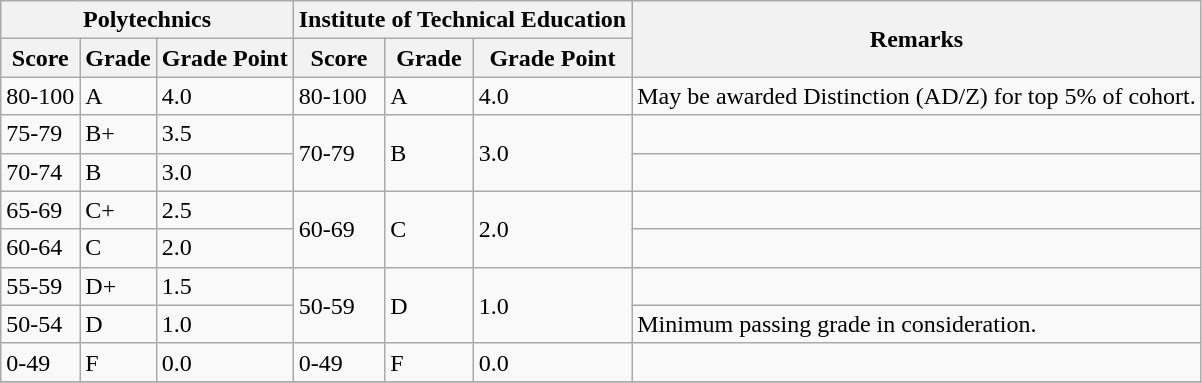<table class="wikitable">
<tr>
<th colspan=3>Polytechnics</th>
<th colspan=3>Institute of Technical Education</th>
<th rowspan=2>Remarks</th>
</tr>
<tr>
<th>Score</th>
<th>Grade</th>
<th>Grade Point</th>
<th>Score</th>
<th>Grade</th>
<th>Grade Point</th>
</tr>
<tr>
<td>80-100</td>
<td>A</td>
<td>4.0</td>
<td>80-100</td>
<td>A</td>
<td>4.0</td>
<td>May be awarded Distinction (AD/Z) for top 5% of cohort.</td>
</tr>
<tr>
<td>75-79</td>
<td>B+</td>
<td>3.5</td>
<td rowspan=2>70-79</td>
<td rowspan=2>B</td>
<td rowspan=2>3.0</td>
<td></td>
</tr>
<tr>
<td>70-74</td>
<td>B</td>
<td>3.0</td>
<td></td>
</tr>
<tr>
<td>65-69</td>
<td>C+</td>
<td>2.5</td>
<td rowspan=2>60-69</td>
<td rowspan=2>C</td>
<td rowspan=2>2.0</td>
<td></td>
</tr>
<tr>
<td>60-64</td>
<td>C</td>
<td>2.0</td>
<td></td>
</tr>
<tr>
<td>55-59</td>
<td>D+</td>
<td>1.5</td>
<td rowspan=2>50-59</td>
<td rowspan=2>D</td>
<td rowspan=2>1.0</td>
<td></td>
</tr>
<tr>
<td>50-54</td>
<td>D</td>
<td>1.0</td>
<td>Minimum passing grade in consideration.</td>
</tr>
<tr>
<td>0-49</td>
<td>F</td>
<td>0.0</td>
<td>0-49</td>
<td>F</td>
<td>0.0</td>
<td></td>
</tr>
<tr>
</tr>
</table>
